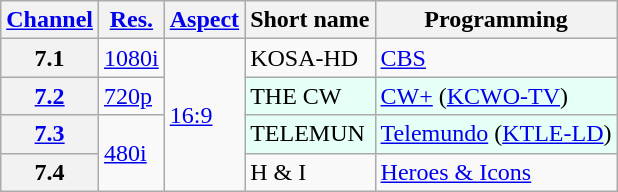<table class="wikitable">
<tr>
<th scope = "col"><a href='#'>Channel</a></th>
<th scope = "col"><a href='#'>Res.</a></th>
<th scope = "col"><a href='#'>Aspect</a></th>
<th scope = "col">Short name</th>
<th scope = "col">Programming</th>
</tr>
<tr>
<th scope = "row">7.1</th>
<td><a href='#'>1080i</a></td>
<td rowspan=4><a href='#'>16:9</a></td>
<td>KOSA-HD</td>
<td><a href='#'>CBS</a></td>
</tr>
<tr>
<th scope = "row"><a href='#'>7.2</a></th>
<td><a href='#'>720p</a></td>
<td style="background-color: #E6FFF7;">THE CW</td>
<td style="background-color: #E6FFF7;"><a href='#'>CW+</a> (<a href='#'>KCWO-TV</a>)</td>
</tr>
<tr>
<th scope = "row"><a href='#'>7.3</a></th>
<td rowspan=2><a href='#'>480i</a></td>
<td style="background-color: #E6FFF7;">TELEMUN</td>
<td style="background-color: #E6FFF7;"><a href='#'>Telemundo</a> (<a href='#'>KTLE-LD</a>)</td>
</tr>
<tr>
<th scope = "row">7.4</th>
<td>H & I</td>
<td><a href='#'>Heroes & Icons</a></td>
</tr>
</table>
